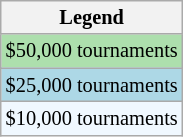<table class="wikitable" style="font-size:85%">
<tr>
<th>Legend</th>
</tr>
<tr style="background:#addfad;">
<td>$50,000 tournaments</td>
</tr>
<tr style="background:lightblue;">
<td>$25,000 tournaments</td>
</tr>
<tr style="background:#f0f8ff;">
<td>$10,000 tournaments</td>
</tr>
</table>
